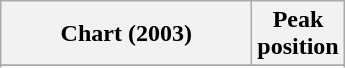<table class="wikitable sortable plainrowheaders" style="text-align: center;">
<tr>
<th scope="col" width="160">Chart (2003)</th>
<th scope="col">Peak<br>position</th>
</tr>
<tr>
</tr>
<tr>
</tr>
</table>
